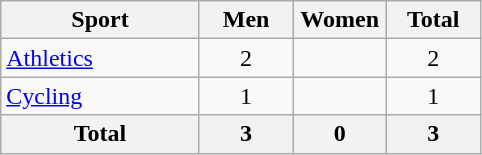<table class="wikitable sortable" style="text-align:center">
<tr>
<th width=125>Sport</th>
<th width=55>Men</th>
<th width=55>Women</th>
<th width=55>Total</th>
</tr>
<tr>
<td align=left><a href='#'>Athletics</a></td>
<td>2</td>
<td></td>
<td>2</td>
</tr>
<tr>
<td align="left"><a href='#'>Cycling</a></td>
<td>1</td>
<td></td>
<td>1</td>
</tr>
<tr>
<th>Total</th>
<th>3</th>
<th>0</th>
<th>3</th>
</tr>
</table>
